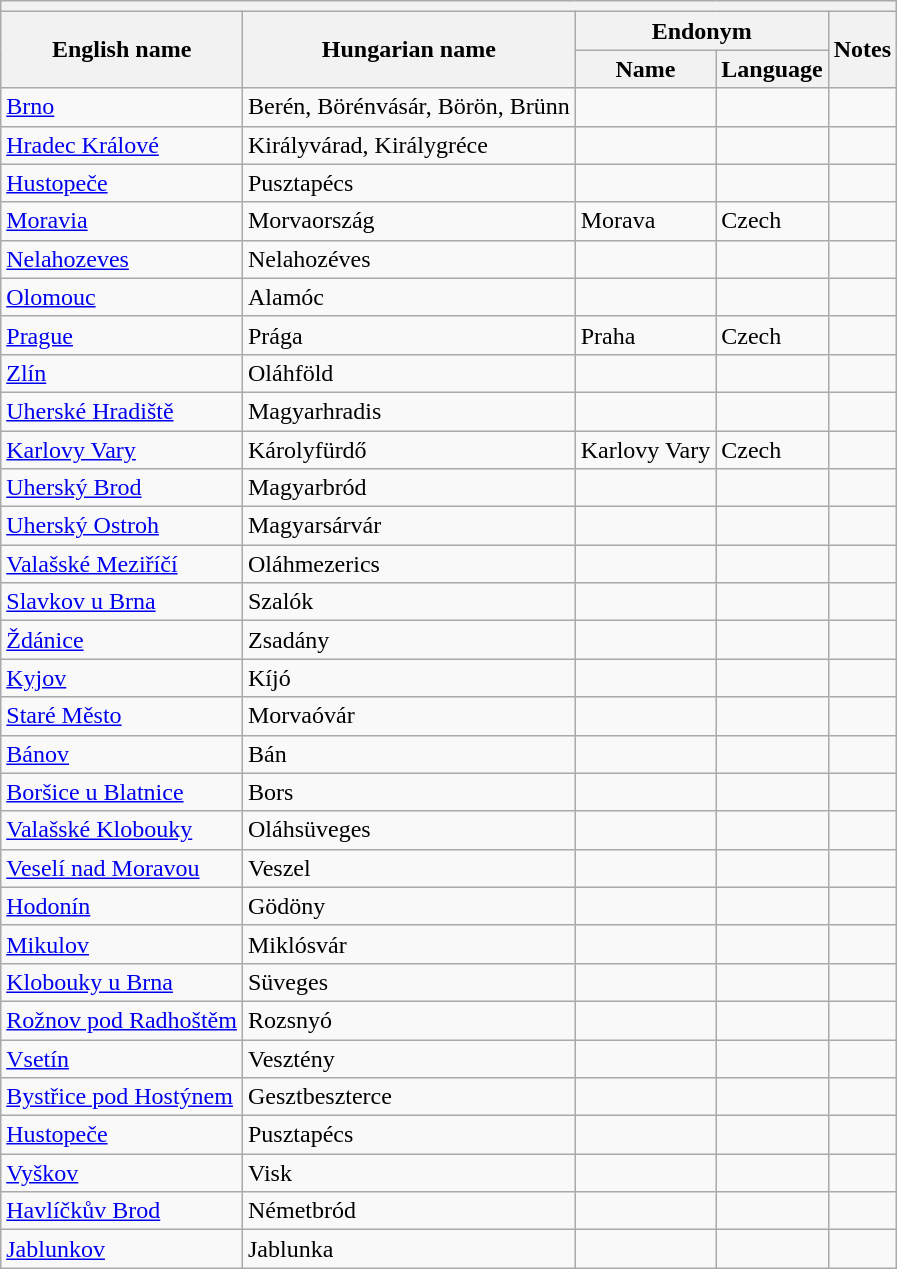<table class="wikitable sortable">
<tr>
<th colspan="5"></th>
</tr>
<tr>
<th rowspan="2">English name</th>
<th rowspan="2">Hungarian name</th>
<th colspan="2">Endonym</th>
<th rowspan="2">Notes</th>
</tr>
<tr>
<th>Name</th>
<th>Language</th>
</tr>
<tr>
<td><a href='#'>Brno</a></td>
<td>Berén, Börénvásár, Börön, Brünn</td>
<td></td>
<td></td>
<td></td>
</tr>
<tr>
<td><a href='#'>Hradec Králové</a></td>
<td>Királyvárad, Királygréce</td>
<td></td>
<td></td>
<td></td>
</tr>
<tr>
<td><a href='#'>Hustopeče</a></td>
<td>Pusztapécs</td>
<td></td>
<td></td>
<td></td>
</tr>
<tr>
<td><a href='#'>Moravia</a></td>
<td>Morvaország</td>
<td>Morava</td>
<td>Czech</td>
<td></td>
</tr>
<tr>
<td><a href='#'>Nelahozeves</a></td>
<td>Nelahozéves</td>
<td></td>
<td></td>
<td></td>
</tr>
<tr>
<td><a href='#'>Olomouc</a></td>
<td>Alamóc</td>
<td></td>
<td></td>
<td></td>
</tr>
<tr>
<td><a href='#'>Prague</a></td>
<td>Prága</td>
<td>Praha</td>
<td>Czech</td>
<td></td>
</tr>
<tr>
<td><a href='#'>Zlín</a></td>
<td>Oláhföld</td>
<td></td>
<td></td>
<td></td>
</tr>
<tr>
<td><a href='#'>Uherské Hradiště</a></td>
<td>Magyarhradis</td>
<td></td>
<td></td>
<td></td>
</tr>
<tr>
<td><a href='#'>Karlovy Vary</a></td>
<td>Károlyfürdő</td>
<td>Karlovy Vary</td>
<td>Czech</td>
<td></td>
</tr>
<tr>
<td><a href='#'>Uherský Brod</a></td>
<td>Magyarbród</td>
<td></td>
<td></td>
<td></td>
</tr>
<tr>
<td><a href='#'>Uherský Ostroh</a></td>
<td>Magyarsárvár</td>
<td></td>
<td></td>
<td></td>
</tr>
<tr>
<td><a href='#'>Valašské Meziříčí</a></td>
<td>Oláhmezerics</td>
<td></td>
<td></td>
<td></td>
</tr>
<tr>
<td><a href='#'>Slavkov u Brna</a></td>
<td>Szalók</td>
<td></td>
<td></td>
<td></td>
</tr>
<tr>
<td><a href='#'>Ždánice</a></td>
<td>Zsadány</td>
<td></td>
<td></td>
<td></td>
</tr>
<tr>
<td><a href='#'>Kyjov</a></td>
<td>Kíjó</td>
<td></td>
<td></td>
<td></td>
</tr>
<tr>
<td><a href='#'>Staré Město</a></td>
<td>Morvaóvár</td>
<td></td>
<td></td>
<td></td>
</tr>
<tr>
<td><a href='#'>Bánov</a></td>
<td>Bán</td>
<td></td>
<td></td>
<td></td>
</tr>
<tr>
<td><a href='#'>Boršice u Blatnice</a></td>
<td>Bors</td>
<td></td>
<td></td>
<td></td>
</tr>
<tr>
<td><a href='#'>Valašské Klobouky</a></td>
<td>Oláhsüveges</td>
<td></td>
<td></td>
<td></td>
</tr>
<tr>
<td><a href='#'>Veselí nad Moravou</a></td>
<td>Veszel</td>
<td></td>
<td></td>
<td></td>
</tr>
<tr>
<td><a href='#'>Hodonín</a></td>
<td>Gödöny</td>
<td></td>
<td></td>
<td></td>
</tr>
<tr>
<td><a href='#'>Mikulov</a></td>
<td>Miklósvár</td>
<td></td>
<td></td>
<td></td>
</tr>
<tr>
<td><a href='#'>Klobouky u Brna</a></td>
<td>Süveges</td>
<td></td>
<td></td>
<td></td>
</tr>
<tr>
<td><a href='#'>Rožnov pod Radhoštěm</a></td>
<td>Rozsnyó</td>
<td></td>
<td></td>
<td></td>
</tr>
<tr>
<td><a href='#'>Vsetín</a></td>
<td>Vesztény</td>
<td></td>
<td></td>
<td></td>
</tr>
<tr>
<td><a href='#'>Bystřice pod Hostýnem</a></td>
<td>Gesztbeszterce</td>
<td></td>
<td></td>
<td></td>
</tr>
<tr>
<td><a href='#'>Hustopeče</a></td>
<td>Pusztapécs</td>
<td></td>
<td></td>
<td></td>
</tr>
<tr>
<td><a href='#'>Vyškov</a></td>
<td>Visk</td>
<td></td>
<td></td>
<td></td>
</tr>
<tr>
<td><a href='#'>Havlíčkův Brod</a></td>
<td>Németbród</td>
<td></td>
<td></td>
<td></td>
</tr>
<tr>
<td><a href='#'>Jablunkov</a></td>
<td>Jablunka</td>
<td></td>
<td></td>
<td></td>
</tr>
</table>
